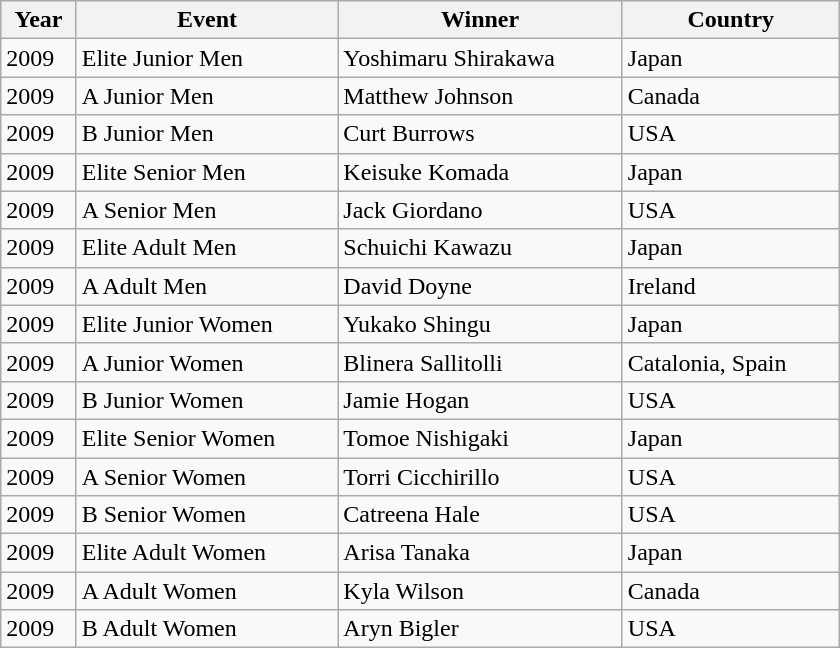<table class="wikitable sortable" style="min-width:35em;">
<tr>
<th>Year</th>
<th>Event</th>
<th>Winner</th>
<th>Country</th>
</tr>
<tr>
<td>2009</td>
<td>Elite Junior Men</td>
<td>Yoshimaru Shirakawa</td>
<td>Japan</td>
</tr>
<tr>
<td>2009</td>
<td>A Junior Men</td>
<td>Matthew Johnson</td>
<td>Canada</td>
</tr>
<tr>
<td>2009</td>
<td>B Junior Men</td>
<td>Curt Burrows</td>
<td>USA</td>
</tr>
<tr>
<td>2009</td>
<td>Elite Senior Men</td>
<td>Keisuke Komada</td>
<td>Japan</td>
</tr>
<tr>
<td>2009</td>
<td>A Senior Men</td>
<td>Jack Giordano</td>
<td>USA</td>
</tr>
<tr>
<td>2009</td>
<td>Elite Adult Men</td>
<td>Schuichi Kawazu</td>
<td>Japan</td>
</tr>
<tr>
<td>2009</td>
<td>A Adult Men</td>
<td>David Doyne</td>
<td>Ireland</td>
</tr>
<tr>
<td>2009</td>
<td>Elite Junior Women</td>
<td>Yukako Shingu</td>
<td>Japan</td>
</tr>
<tr>
<td>2009</td>
<td>A Junior Women</td>
<td>Blinera Sallitolli</td>
<td>Catalonia, Spain</td>
</tr>
<tr>
<td>2009</td>
<td>B Junior Women</td>
<td>Jamie Hogan</td>
<td>USA</td>
</tr>
<tr>
<td>2009</td>
<td>Elite Senior Women</td>
<td>Tomoe Nishigaki</td>
<td>Japan</td>
</tr>
<tr>
<td>2009</td>
<td>A Senior Women</td>
<td>Torri Cicchirillo</td>
<td>USA</td>
</tr>
<tr>
<td>2009</td>
<td>B Senior Women</td>
<td>Catreena Hale</td>
<td>USA</td>
</tr>
<tr>
<td>2009</td>
<td>Elite Adult Women</td>
<td>Arisa Tanaka</td>
<td>Japan</td>
</tr>
<tr>
<td>2009</td>
<td>A Adult Women</td>
<td>Kyla Wilson</td>
<td>Canada</td>
</tr>
<tr>
<td>2009</td>
<td>B Adult Women</td>
<td>Aryn Bigler</td>
<td>USA</td>
</tr>
</table>
